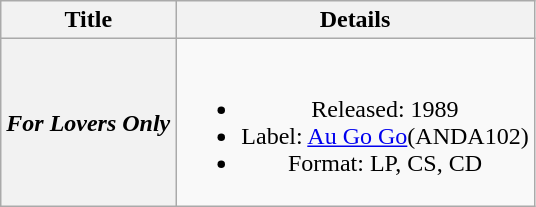<table class="wikitable plainrowheaders" style="text-align:center;" border="1">
<tr>
<th>Title</th>
<th>Details</th>
</tr>
<tr>
<th scope="row"><em>For Lovers Only</em></th>
<td><br><ul><li>Released: 1989</li><li>Label: <a href='#'>Au Go Go</a>(ANDA102)</li><li>Format: LP, CS, CD</li></ul></td>
</tr>
</table>
